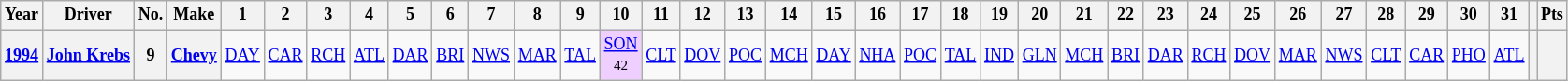<table class="wikitable" style="text-align:center; font-size:75%">
<tr>
<th>Year</th>
<th>Driver</th>
<th>No.</th>
<th>Make</th>
<th>1</th>
<th>2</th>
<th>3</th>
<th>4</th>
<th>5</th>
<th>6</th>
<th>7</th>
<th>8</th>
<th>9</th>
<th>10</th>
<th>11</th>
<th>12</th>
<th>13</th>
<th>14</th>
<th>15</th>
<th>16</th>
<th>17</th>
<th>18</th>
<th>19</th>
<th>20</th>
<th>21</th>
<th>22</th>
<th>23</th>
<th>24</th>
<th>25</th>
<th>26</th>
<th>27</th>
<th>28</th>
<th>29</th>
<th>30</th>
<th>31</th>
<th></th>
<th>Pts</th>
</tr>
<tr>
<th><a href='#'>1994</a></th>
<th><a href='#'>John Krebs</a></th>
<th>9</th>
<th><a href='#'>Chevy</a></th>
<td><a href='#'>DAY</a></td>
<td><a href='#'>CAR</a></td>
<td><a href='#'>RCH</a></td>
<td><a href='#'>ATL</a></td>
<td><a href='#'>DAR</a></td>
<td><a href='#'>BRI</a></td>
<td><a href='#'>NWS</a></td>
<td><a href='#'>MAR</a></td>
<td><a href='#'>TAL</a></td>
<td style="background:#EFCFFF;"><a href='#'>SON</a><br><small>42</small></td>
<td><a href='#'>CLT</a></td>
<td><a href='#'>DOV</a></td>
<td><a href='#'>POC</a></td>
<td><a href='#'>MCH</a></td>
<td><a href='#'>DAY</a></td>
<td><a href='#'>NHA</a></td>
<td><a href='#'>POC</a></td>
<td><a href='#'>TAL</a></td>
<td><a href='#'>IND</a></td>
<td><a href='#'>GLN</a></td>
<td><a href='#'>MCH</a></td>
<td><a href='#'>BRI</a></td>
<td><a href='#'>DAR</a></td>
<td><a href='#'>RCH</a></td>
<td><a href='#'>DOV</a></td>
<td><a href='#'>MAR</a></td>
<td><a href='#'>NWS</a></td>
<td><a href='#'>CLT</a></td>
<td><a href='#'>CAR</a></td>
<td><a href='#'>PHO</a></td>
<td><a href='#'>ATL</a></td>
<th></th>
<th></th>
</tr>
</table>
